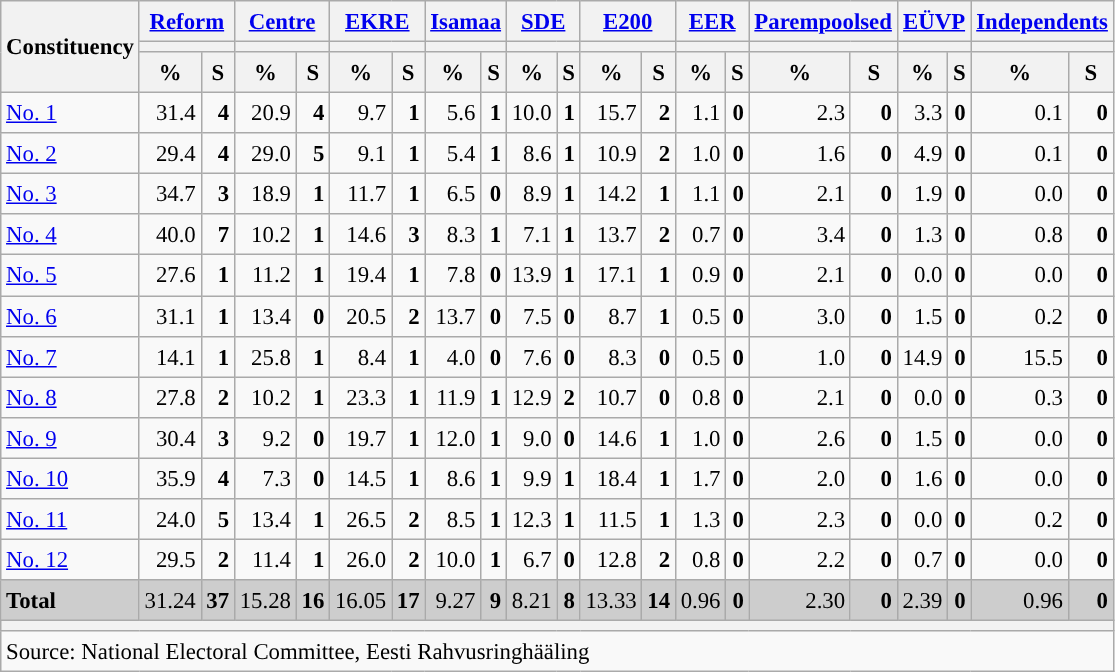<table class="wikitable sortable" style="text-align:right; font-size:95%; line-height:20px">
<tr>
<th rowspan="3">Constituency</th>
<th colspan="2" class="unsortable" width="30px"><a href='#'>Reform</a></th>
<th colspan="2" class="unsortable" width="30px"><a href='#'>Centre</a></th>
<th colspan="2" class="unsortable" width="30px"><a href='#'>EKRE</a></th>
<th colspan="2" class="unsortable" width="30px"><a href='#'>Isamaa</a></th>
<th colspan="2" class="unsortable" width="30px"><a href='#'>SDE</a></th>
<th colspan="2" class="unsortable" width="30px"><a href='#'>E200</a></th>
<th colspan="2" class="unsortable" width="30px"><a href='#'>EER</a></th>
<th colspan="2" class="unsortable" width="30px"><a href='#'>Parempoolsed</a></th>
<th colspan="2" class="unsortable" width="30px"><a href='#'>EÜVP</a></th>
<th colspan="2" class="unsortable" width="30px"><a href='#'>Independents</a></th>
</tr>
<tr>
<th colspan="2" style="background:"></th>
<th colspan="2" style="background:"></th>
<th colspan="2" style="background:"></th>
<th colspan="2" style="background:"></th>
<th colspan="2" style="background:"></th>
<th colspan="2" style="background:"></th>
<th colspan="2" style="background:"></th>
<th colspan="2" style="background:"></th>
<th colspan="2" style="background:"></th>
<th colspan="2" style="background:"></th>
</tr>
<tr>
<th data-sort-type="number">%</th>
<th data-sort-type="number">S</th>
<th data-sort-type="number">%</th>
<th data-sort-type="number">S</th>
<th data-sort-type="number">%</th>
<th data-sort-type="number">S</th>
<th data-sort-type="number">%</th>
<th data-sort-type="number">S</th>
<th data-sort-type="number">%</th>
<th data-sort-type="number">S</th>
<th data-sort-type="number">%</th>
<th data-sort-type="number">S</th>
<th data-sort-type="number">%</th>
<th data-sort-type="number">S</th>
<th data-sort-type="number">%</th>
<th data-sort-type="number">S</th>
<th data-sort-type="number">%</th>
<th data-sort-type="number">S</th>
<th data-sort-type="number">%</th>
<th data-sort-type="number">S</th>
</tr>
<tr>
<td align="left"><a href='#'>No. 1</a></td>
<td style="background:">31.4</td>
<td><strong>4</strong></td>
<td>20.9</td>
<td><strong>4</strong></td>
<td>9.7</td>
<td><strong>1</strong></td>
<td>5.6</td>
<td><strong>1</strong></td>
<td>10.0</td>
<td><strong>1</strong></td>
<td>15.7</td>
<td><strong>2</strong></td>
<td>1.1</td>
<td><strong>0</strong></td>
<td>2.3</td>
<td><strong>0</strong></td>
<td>3.3</td>
<td><strong>0</strong></td>
<td>0.1</td>
<td><strong>0</strong></td>
</tr>
<tr>
<td align="left"><a href='#'>No. 2</a></td>
<td style="background:">29.4</td>
<td><strong>4</strong></td>
<td>29.0</td>
<td><strong>5</strong></td>
<td>9.1</td>
<td><strong>1</strong></td>
<td>5.4</td>
<td><strong>1</strong></td>
<td>8.6</td>
<td><strong>1</strong></td>
<td>10.9</td>
<td><strong>2</strong></td>
<td>1.0</td>
<td><strong>0</strong></td>
<td>1.6</td>
<td><strong>0</strong></td>
<td>4.9</td>
<td><strong>0</strong></td>
<td>0.1</td>
<td><strong>0</strong></td>
</tr>
<tr>
<td align="left"><a href='#'>No. 3</a></td>
<td style="background:">34.7</td>
<td><strong>3</strong></td>
<td>18.9</td>
<td><strong>1</strong></td>
<td>11.7</td>
<td><strong>1</strong></td>
<td>6.5</td>
<td><strong>0</strong></td>
<td>8.9</td>
<td><strong>1</strong></td>
<td>14.2</td>
<td><strong>1</strong></td>
<td>1.1</td>
<td><strong>0</strong></td>
<td>2.1</td>
<td><strong>0</strong></td>
<td>1.9</td>
<td><strong>0</strong></td>
<td>0.0</td>
<td><strong>0</strong></td>
</tr>
<tr>
<td align="left"><a href='#'>No. 4</a></td>
<td style="background:">40.0</td>
<td><strong>7</strong></td>
<td>10.2</td>
<td><strong>1</strong></td>
<td>14.6</td>
<td><strong>3</strong></td>
<td>8.3</td>
<td><strong>1</strong></td>
<td>7.1</td>
<td><strong>1</strong></td>
<td>13.7</td>
<td><strong>2</strong></td>
<td>0.7</td>
<td><strong>0</strong></td>
<td>3.4</td>
<td><strong>0</strong></td>
<td>1.3</td>
<td><strong>0</strong></td>
<td>0.8</td>
<td><strong>0</strong></td>
</tr>
<tr>
<td align="left"><a href='#'>No. 5</a></td>
<td style="background:">27.6</td>
<td><strong>1</strong></td>
<td>11.2</td>
<td><strong>1</strong></td>
<td>19.4</td>
<td><strong>1</strong></td>
<td>7.8</td>
<td><strong>0</strong></td>
<td>13.9</td>
<td><strong>1</strong></td>
<td>17.1</td>
<td><strong>1</strong></td>
<td>0.9</td>
<td><strong>0</strong></td>
<td>2.1</td>
<td><strong>0</strong></td>
<td>0.0</td>
<td><strong>0</strong></td>
<td>0.0</td>
<td><strong>0</strong></td>
</tr>
<tr>
<td align="left"><a href='#'>No. 6</a></td>
<td style="background:">31.1</td>
<td><strong>1</strong></td>
<td>13.4</td>
<td><strong>0</strong></td>
<td>20.5</td>
<td><strong>2</strong></td>
<td>13.7</td>
<td><strong>0</strong></td>
<td>7.5</td>
<td><strong>0</strong></td>
<td>8.7</td>
<td><strong>1</strong></td>
<td>0.5</td>
<td><strong>0</strong></td>
<td>3.0</td>
<td><strong>0</strong></td>
<td>1.5</td>
<td><strong>0</strong></td>
<td>0.2</td>
<td><strong>0</strong></td>
</tr>
<tr>
<td align="left"><a href='#'>No. 7</a></td>
<td>14.1</td>
<td><strong>1</strong></td>
<td style="background:">25.8</td>
<td><strong>1</strong></td>
<td>8.4</td>
<td><strong>1</strong></td>
<td>4.0</td>
<td><strong>0</strong></td>
<td>7.6</td>
<td><strong>0</strong></td>
<td>8.3</td>
<td><strong>0</strong></td>
<td>0.5</td>
<td><strong>0</strong></td>
<td>1.0</td>
<td><strong>0</strong></td>
<td>14.9</td>
<td><strong>0</strong></td>
<td>15.5</td>
<td><strong>0</strong></td>
</tr>
<tr>
<td align="left"><a href='#'>No. 8</a></td>
<td style="background:">27.8</td>
<td><strong>2</strong></td>
<td>10.2</td>
<td><strong>1</strong></td>
<td>23.3</td>
<td><strong>1</strong></td>
<td>11.9</td>
<td><strong>1</strong></td>
<td>12.9</td>
<td><strong>2</strong></td>
<td>10.7</td>
<td><strong>0</strong></td>
<td>0.8</td>
<td><strong>0</strong></td>
<td>2.1</td>
<td><strong>0</strong></td>
<td>0.0</td>
<td><strong>0</strong></td>
<td>0.3</td>
<td><strong>0</strong></td>
</tr>
<tr>
<td align="left"><a href='#'>No. 9</a></td>
<td style="background:">30.4</td>
<td><strong>3</strong></td>
<td>9.2</td>
<td><strong>0</strong></td>
<td>19.7</td>
<td><strong>1</strong></td>
<td>12.0</td>
<td><strong>1</strong></td>
<td>9.0</td>
<td><strong>0</strong></td>
<td>14.6</td>
<td><strong>1</strong></td>
<td>1.0</td>
<td><strong>0</strong></td>
<td>2.6</td>
<td><strong>0</strong></td>
<td>1.5</td>
<td><strong>0</strong></td>
<td>0.0</td>
<td><strong>0</strong></td>
</tr>
<tr>
<td align="left"><a href='#'>No. 10</a></td>
<td style="background:">35.9</td>
<td><strong>4</strong></td>
<td>7.3</td>
<td><strong>0</strong></td>
<td>14.5</td>
<td><strong>1</strong></td>
<td>8.6</td>
<td><strong>1</strong></td>
<td>9.9</td>
<td><strong>1</strong></td>
<td>18.4</td>
<td><strong>1</strong></td>
<td>1.7</td>
<td><strong>0</strong></td>
<td>2.0</td>
<td><strong>0</strong></td>
<td>1.6</td>
<td><strong>0</strong></td>
<td>0.0</td>
<td><strong>0</strong></td>
</tr>
<tr>
<td align="left"><a href='#'>No. 11</a></td>
<td>24.0</td>
<td><strong>5</strong></td>
<td>13.4</td>
<td><strong>1</strong></td>
<td style="background:">26.5</td>
<td><strong>2</strong></td>
<td>8.5</td>
<td><strong>1</strong></td>
<td>12.3</td>
<td><strong>1</strong></td>
<td>11.5</td>
<td><strong>1</strong></td>
<td>1.3</td>
<td><strong>0</strong></td>
<td>2.3</td>
<td><strong>0</strong></td>
<td>0.0</td>
<td><strong>0</strong></td>
<td>0.2</td>
<td><strong>0</strong></td>
</tr>
<tr>
<td align="left"><a href='#'>No. 12</a></td>
<td style="background:">29.5</td>
<td><strong>2</strong></td>
<td>11.4</td>
<td><strong>1</strong></td>
<td>26.0</td>
<td><strong>2</strong></td>
<td>10.0</td>
<td><strong>1</strong></td>
<td>6.7</td>
<td><strong>0</strong></td>
<td>12.8</td>
<td><strong>2</strong></td>
<td>0.8</td>
<td><strong>0</strong></td>
<td>2.2</td>
<td><strong>0</strong></td>
<td>0.7</td>
<td><strong>0</strong></td>
<td>0.0</td>
<td><strong>0</strong></td>
</tr>
<tr style="background:#CDCDCD">
<td align="left"><strong>Total</strong></td>
<td>31.24</td>
<td><strong>37</strong></td>
<td>15.28</td>
<td><strong>16</strong></td>
<td>16.05</td>
<td><strong>17</strong></td>
<td>9.27</td>
<td><strong>9</strong></td>
<td>8.21</td>
<td><strong>8</strong></td>
<td>13.33</td>
<td><strong>14</strong></td>
<td>0.96</td>
<td><strong>0</strong></td>
<td>2.30</td>
<td><strong>0</strong></td>
<td>2.39</td>
<td><strong>0</strong></td>
<td>0.96</td>
<td><strong>0</strong></td>
</tr>
<tr>
<th colspan="22"></th>
</tr>
<tr>
<th colspan="22" style="text-align:left; font-weight:normal; background:#F9F9F9">Source: National Electoral Committee, Eesti Rahvusringhääling</th>
</tr>
</table>
